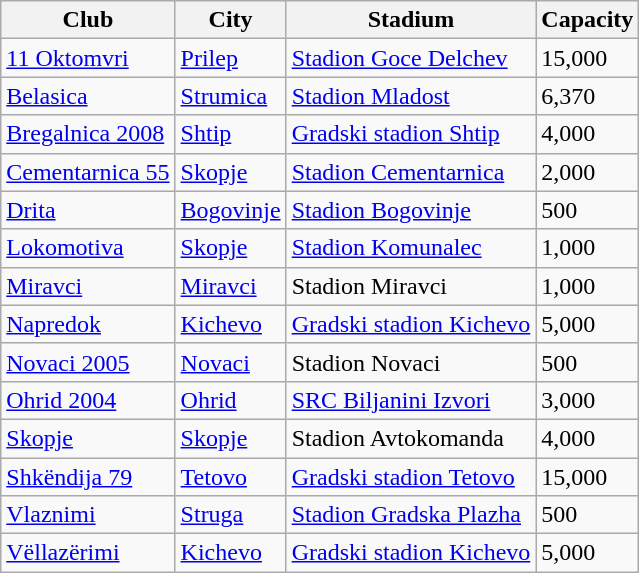<table class="wikitable sortable">
<tr>
<th>Club</th>
<th>City</th>
<th>Stadium</th>
<th>Capacity</th>
</tr>
<tr>
<td><a href='#'>11 Oktomvri</a></td>
<td><a href='#'>Prilep</a></td>
<td><a href='#'>Stadion Goce Delchev</a></td>
<td>15,000</td>
</tr>
<tr>
<td><a href='#'>Belasica</a></td>
<td><a href='#'>Strumica</a></td>
<td><a href='#'>Stadion Mladost</a></td>
<td>6,370</td>
</tr>
<tr>
<td><a href='#'>Bregalnica 2008</a></td>
<td><a href='#'>Shtip</a></td>
<td><a href='#'>Gradski stadion Shtip</a></td>
<td>4,000</td>
</tr>
<tr>
<td><a href='#'>Cementarnica 55</a></td>
<td><a href='#'>Skopje</a></td>
<td><a href='#'>Stadion Cementarnica</a></td>
<td>2,000</td>
</tr>
<tr>
<td><a href='#'>Drita</a></td>
<td><a href='#'>Bogovinje</a></td>
<td><a href='#'>Stadion Bogovinje</a></td>
<td>500</td>
</tr>
<tr>
<td><a href='#'>Lokomotiva</a></td>
<td><a href='#'>Skopje</a></td>
<td><a href='#'>Stadion Komunalec</a></td>
<td>1,000</td>
</tr>
<tr>
<td><a href='#'>Miravci</a></td>
<td><a href='#'>Miravci</a></td>
<td>Stadion Miravci</td>
<td>1,000</td>
</tr>
<tr>
<td><a href='#'>Napredok</a></td>
<td><a href='#'>Kichevo</a></td>
<td><a href='#'>Gradski stadion Kichevo</a></td>
<td>5,000</td>
</tr>
<tr>
<td><a href='#'>Novaci 2005</a></td>
<td><a href='#'>Novaci</a></td>
<td>Stadion Novaci</td>
<td>500</td>
</tr>
<tr>
<td><a href='#'>Ohrid 2004</a></td>
<td><a href='#'>Ohrid</a></td>
<td><a href='#'>SRC Biljanini Izvori</a></td>
<td>3,000</td>
</tr>
<tr>
<td><a href='#'>Skopje</a></td>
<td><a href='#'>Skopje</a></td>
<td>Stadion Avtokomanda</td>
<td>4,000</td>
</tr>
<tr>
<td><a href='#'>Shkëndija 79</a></td>
<td><a href='#'>Tetovo</a></td>
<td><a href='#'>Gradski stadion Tetovo</a></td>
<td>15,000</td>
</tr>
<tr>
<td><a href='#'>Vlaznimi</a></td>
<td><a href='#'>Struga</a></td>
<td><a href='#'>Stadion Gradska Plazha</a></td>
<td>500</td>
</tr>
<tr>
<td><a href='#'>Vëllazërimi</a></td>
<td><a href='#'>Kichevo</a></td>
<td><a href='#'>Gradski stadion Kichevo</a></td>
<td>5,000</td>
</tr>
</table>
